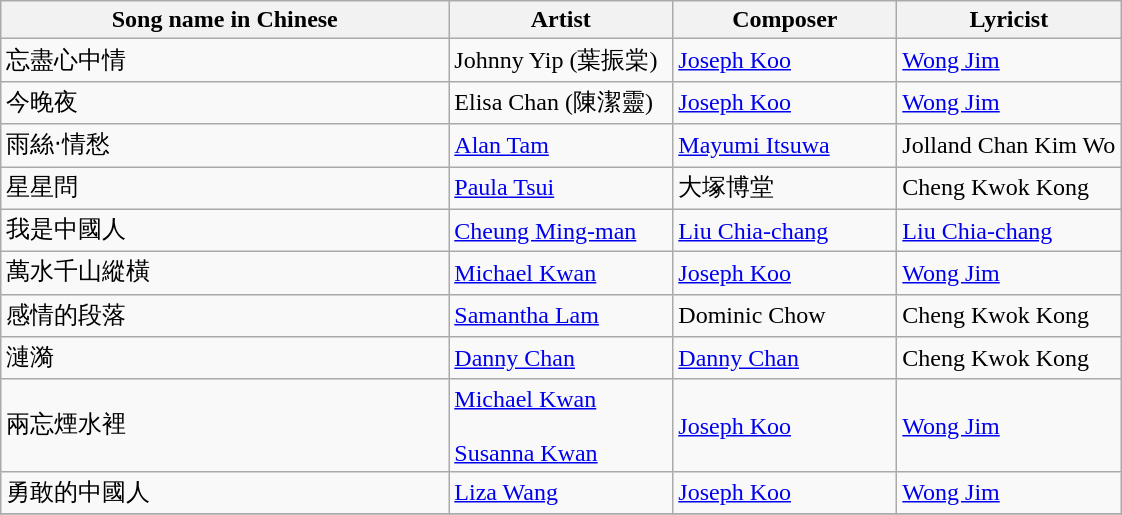<table class="wikitable">
<tr>
<th width=40%>Song name in Chinese</th>
<th width=20%>Artist</th>
<th width=20%>Composer</th>
<th width=20%>Lyricist</th>
</tr>
<tr>
<td>忘盡心中情</td>
<td>Johnny Yip (葉振棠)</td>
<td><a href='#'>Joseph Koo</a></td>
<td><a href='#'>Wong Jim</a></td>
</tr>
<tr>
<td>今晚夜</td>
<td>Elisa Chan (陳潔靈)</td>
<td><a href='#'>Joseph Koo</a></td>
<td><a href='#'>Wong Jim</a></td>
</tr>
<tr>
<td>雨絲‧情愁</td>
<td><a href='#'>Alan Tam</a></td>
<td><a href='#'>Mayumi Itsuwa</a></td>
<td>Jolland Chan Kim Wo</td>
</tr>
<tr>
<td>星星問</td>
<td><a href='#'>Paula Tsui</a></td>
<td>大塚博堂</td>
<td>Cheng Kwok Kong</td>
</tr>
<tr>
<td>我是中國人</td>
<td><a href='#'>Cheung Ming-man</a></td>
<td><a href='#'>Liu Chia-chang</a></td>
<td><a href='#'>Liu Chia-chang</a></td>
</tr>
<tr>
<td>萬水千山縱橫</td>
<td><a href='#'>Michael Kwan</a></td>
<td><a href='#'>Joseph Koo</a></td>
<td><a href='#'>Wong Jim</a></td>
</tr>
<tr>
<td>感情的段落</td>
<td><a href='#'>Samantha Lam</a></td>
<td>Dominic Chow</td>
<td>Cheng Kwok Kong</td>
</tr>
<tr>
<td>漣漪</td>
<td><a href='#'>Danny Chan</a></td>
<td><a href='#'>Danny Chan</a></td>
<td>Cheng Kwok Kong</td>
</tr>
<tr>
<td>兩忘煙水裡</td>
<td><a href='#'>Michael Kwan</a><br><br><a href='#'>Susanna Kwan</a></td>
<td><a href='#'>Joseph Koo</a></td>
<td><a href='#'>Wong Jim</a></td>
</tr>
<tr>
<td>勇敢的中國人</td>
<td><a href='#'>Liza Wang</a></td>
<td><a href='#'>Joseph Koo</a></td>
<td><a href='#'>Wong Jim</a></td>
</tr>
<tr>
</tr>
</table>
